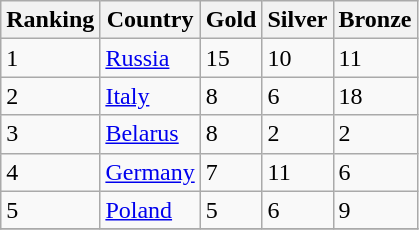<table class="wikitable">
<tr>
<th>Ranking</th>
<th>Country</th>
<th>Gold </th>
<th>Silver </th>
<th>Bronze </th>
</tr>
<tr>
<td>1</td>
<td> <a href='#'>Russia</a></td>
<td>15</td>
<td>10</td>
<td>11</td>
</tr>
<tr>
<td>2</td>
<td> <a href='#'>Italy</a></td>
<td>8</td>
<td>6</td>
<td>18</td>
</tr>
<tr>
<td>3</td>
<td> <a href='#'>Belarus</a></td>
<td>8</td>
<td>2</td>
<td>2</td>
</tr>
<tr>
<td>4</td>
<td> <a href='#'>Germany</a></td>
<td>7</td>
<td>11</td>
<td>6</td>
</tr>
<tr>
<td>5</td>
<td> <a href='#'>Poland</a></td>
<td>5</td>
<td>6</td>
<td>9</td>
</tr>
<tr>
</tr>
</table>
